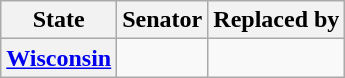<table class="wikitable sortable plainrowheaders">
<tr>
<th scope="col">State</th>
<th scope="col">Senator</th>
<th scope="col">Replaced by</th>
</tr>
<tr>
<th><a href='#'>Wisconsin</a></th>
<td></td>
<td></td>
</tr>
</table>
